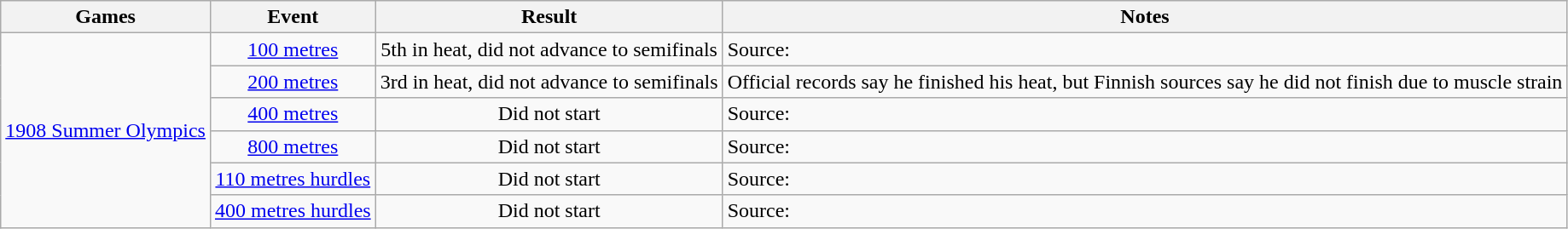<table class="wikitable" style=" text-align:center;">
<tr>
<th>Games</th>
<th>Event</th>
<th>Result</th>
<th>Notes</th>
</tr>
<tr>
<td rowspan=6><a href='#'>1908 Summer Olympics</a></td>
<td><a href='#'>100 metres</a></td>
<td>5th in heat, did not advance to semifinals</td>
<td align=left>Source:</td>
</tr>
<tr>
<td><a href='#'>200 metres</a></td>
<td>3rd in heat, did not advance to semifinals</td>
<td align=left>Official records say he finished his heat, but Finnish sources say he did not finish due to muscle strain</td>
</tr>
<tr>
<td><a href='#'>400 metres</a></td>
<td>Did not start</td>
<td align=left>Source:</td>
</tr>
<tr>
<td><a href='#'>800 metres</a></td>
<td>Did not start</td>
<td align=left>Source:</td>
</tr>
<tr>
<td><a href='#'>110 metres hurdles</a></td>
<td>Did not start</td>
<td align=left>Source:</td>
</tr>
<tr>
<td><a href='#'>400 metres hurdles</a></td>
<td>Did not start</td>
<td align=left>Source:</td>
</tr>
</table>
